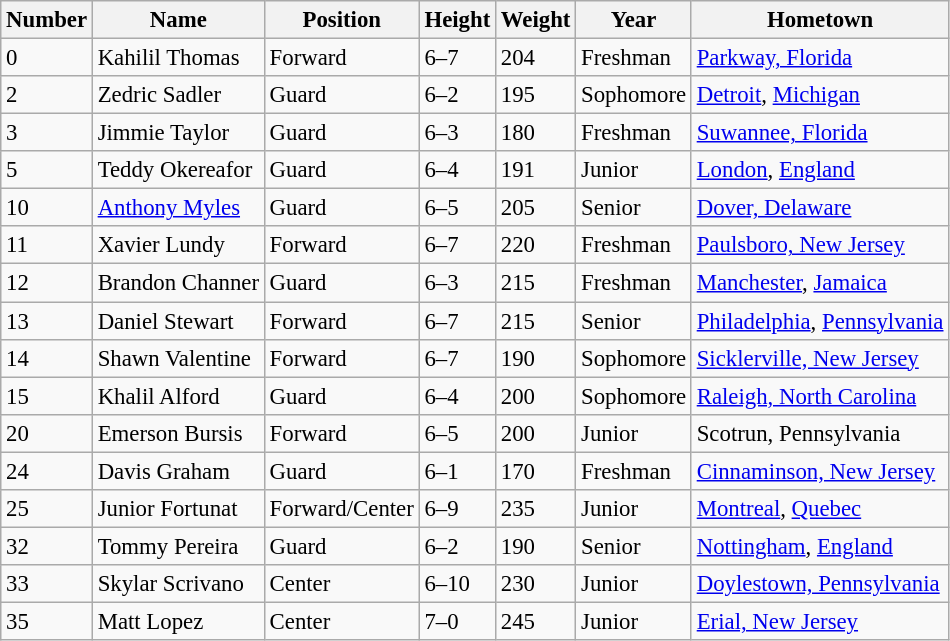<table class="wikitable sortable" style="font-size: 95%;">
<tr>
<th>Number</th>
<th>Name</th>
<th>Position</th>
<th>Height</th>
<th>Weight</th>
<th>Year</th>
<th>Hometown</th>
</tr>
<tr>
<td>0</td>
<td>Kahilil Thomas</td>
<td>Forward</td>
<td>6–7</td>
<td>204</td>
<td>Freshman</td>
<td><a href='#'>Parkway, Florida</a></td>
</tr>
<tr>
<td>2</td>
<td>Zedric Sadler</td>
<td>Guard</td>
<td>6–2</td>
<td>195</td>
<td>Sophomore</td>
<td><a href='#'>Detroit</a>, <a href='#'>Michigan</a></td>
</tr>
<tr>
<td>3</td>
<td>Jimmie Taylor</td>
<td>Guard</td>
<td>6–3</td>
<td>180</td>
<td>Freshman</td>
<td><a href='#'>Suwannee, Florida</a></td>
</tr>
<tr>
<td>5</td>
<td>Teddy Okereafor</td>
<td>Guard</td>
<td>6–4</td>
<td>191</td>
<td>Junior</td>
<td><a href='#'>London</a>, <a href='#'>England</a></td>
</tr>
<tr>
<td>10</td>
<td><a href='#'>Anthony Myles</a></td>
<td>Guard</td>
<td>6–5</td>
<td>205</td>
<td>Senior</td>
<td><a href='#'>Dover, Delaware</a></td>
</tr>
<tr>
<td>11</td>
<td>Xavier Lundy</td>
<td>Forward</td>
<td>6–7</td>
<td>220</td>
<td>Freshman</td>
<td><a href='#'>Paulsboro, New Jersey</a></td>
</tr>
<tr>
<td>12</td>
<td>Brandon Channer</td>
<td>Guard</td>
<td>6–3</td>
<td>215</td>
<td>Freshman</td>
<td><a href='#'>Manchester</a>, <a href='#'>Jamaica</a></td>
</tr>
<tr>
<td>13</td>
<td>Daniel Stewart</td>
<td>Forward</td>
<td>6–7</td>
<td>215</td>
<td>Senior</td>
<td><a href='#'>Philadelphia</a>, <a href='#'>Pennsylvania</a></td>
</tr>
<tr>
<td>14</td>
<td>Shawn Valentine</td>
<td>Forward</td>
<td>6–7</td>
<td>190</td>
<td>Sophomore</td>
<td><a href='#'>Sicklerville, New Jersey</a></td>
</tr>
<tr>
<td>15</td>
<td>Khalil Alford</td>
<td>Guard</td>
<td>6–4</td>
<td>200</td>
<td>Sophomore</td>
<td><a href='#'>Raleigh, North Carolina</a></td>
</tr>
<tr>
<td>20</td>
<td>Emerson Bursis</td>
<td>Forward</td>
<td>6–5</td>
<td>200</td>
<td>Junior</td>
<td>Scotrun, Pennsylvania</td>
</tr>
<tr>
<td>24</td>
<td>Davis Graham</td>
<td>Guard</td>
<td>6–1</td>
<td>170</td>
<td>Freshman</td>
<td><a href='#'>Cinnaminson, New Jersey</a></td>
</tr>
<tr>
<td>25</td>
<td>Junior Fortunat</td>
<td>Forward/Center</td>
<td>6–9</td>
<td>235</td>
<td>Junior</td>
<td><a href='#'>Montreal</a>, <a href='#'>Quebec</a></td>
</tr>
<tr>
<td>32</td>
<td>Tommy Pereira</td>
<td>Guard</td>
<td>6–2</td>
<td>190</td>
<td>Senior</td>
<td><a href='#'>Nottingham</a>, <a href='#'>England</a></td>
</tr>
<tr>
<td>33</td>
<td>Skylar Scrivano</td>
<td>Center</td>
<td>6–10</td>
<td>230</td>
<td>Junior</td>
<td><a href='#'>Doylestown, Pennsylvania</a></td>
</tr>
<tr>
<td>35</td>
<td>Matt Lopez</td>
<td>Center</td>
<td>7–0</td>
<td>245</td>
<td>Junior</td>
<td><a href='#'>Erial, New Jersey</a></td>
</tr>
</table>
